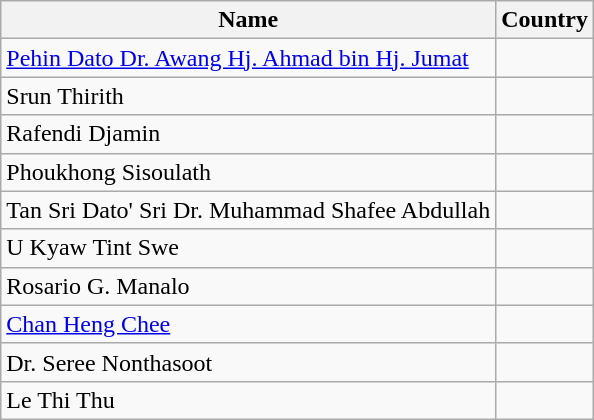<table class="wikitable">
<tr>
<th>Name</th>
<th>Country</th>
</tr>
<tr>
<td><a href='#'>Pehin Dato Dr. Awang Hj. Ahmad bin Hj. Jumat</a></td>
<td></td>
</tr>
<tr>
<td>Srun Thirith</td>
<td></td>
</tr>
<tr>
<td>Rafendi Djamin</td>
<td></td>
</tr>
<tr>
<td>Phoukhong Sisoulath</td>
<td></td>
</tr>
<tr>
<td>Tan Sri Dato' Sri Dr. Muhammad Shafee Abdullah</td>
<td></td>
</tr>
<tr>
<td>U Kyaw Tint Swe</td>
<td></td>
</tr>
<tr>
<td>Rosario G. Manalo</td>
<td></td>
</tr>
<tr>
<td><a href='#'>Chan Heng Chee</a></td>
<td></td>
</tr>
<tr>
<td>Dr. Seree Nonthasoot</td>
<td></td>
</tr>
<tr>
<td>Le Thi Thu</td>
<td></td>
</tr>
</table>
